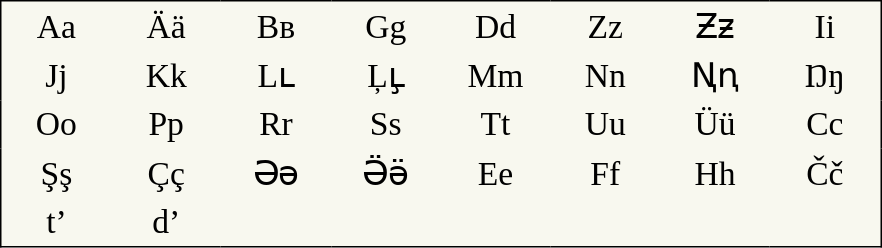<table style="font-family:Microsoft Sans Serif; font-size:1.4em; border-color:black; border-width:1px; border-style:solid; border-collapse:collapse; background-color:#F8F8EF">
<tr>
<td style="width:3em; text-align:center; padding: 3px;">Aa</td>
<td style="width:3em; text-align:center; padding: 3px;">Ää</td>
<td style="width:3em; text-align:center; padding: 3px;">Bв</td>
<td style="width:3em; text-align:center; padding: 3px;">Gg</td>
<td style="width:3em; text-align:center; padding: 3px;">Dd</td>
<td style="width:3em; text-align:center; padding: 3px;">Zz</td>
<td style="width:3em; text-align:center; padding: 3px;">Ƶƶ</td>
<td style="width:3em; text-align:center; padding: 3px;">Ii</td>
</tr>
<tr>
<td style="width:3em; text-align:center; padding: 3px;">Jj</td>
<td style="width:3em; text-align:center; padding: 3px;">Kk</td>
<td style="width:3em; text-align:center; padding: 3px;">Lʟ</td>
<td style="width:3em; text-align:center; padding: 3px;">Ļʟ̧</td>
<td style="width:3em; text-align:center; padding: 3px;">Mm</td>
<td style="width:3em; text-align:center; padding: 3px;">Nn</td>
<td style="width:3em; text-align:center; padding: 3px;">Ꞑꞑ</td>
<td style="width:3em; text-align:center; padding: 3px;">Ŋŋ</td>
</tr>
<tr>
<td style="width:3em; text-align:center; padding: 3px;">Oo</td>
<td style="width:3em; text-align:center; padding: 3px;">Pp</td>
<td style="width:3em; text-align:center; padding: 3px;">Rr</td>
<td style="width:3em; text-align:center; padding: 3px;">Ss</td>
<td style="width:3em; text-align:center; padding: 3px;">Tt</td>
<td style="width:3em; text-align:center; padding: 3px;">Uu</td>
<td style="width:3em; text-align:center; padding: 3px;">Üü</td>
<td style="width:3em; text-align:center; padding: 3px;">Cc</td>
</tr>
<tr>
<td style="width:3em; text-align:center; padding: 3px;">Şş</td>
<td style="width:3em; text-align:center; padding: 3px;">Çç</td>
<td style="width:3em; text-align:center; padding: 3px;">Әә</td>
<td style="width:3em; text-align:center; padding: 3px;">Ӛӛ</td>
<td style="width:3em; text-align:center; padding: 3px;">Ee</td>
<td style="width:3em; text-align:center; padding: 3px;">Ff</td>
<td style="width:3em; text-align:center; padding: 3px;">Hh</td>
<td style="width:3em; text-align:center; padding: 3px;">Čč</td>
</tr>
<tr>
<td style="width:3em; text-align:center; padding: 3px;">t’</td>
<td style="width:3em; text-align:center; padding: 3px;">d’</td>
<td></td>
<td></td>
<td></td>
<td></td>
<td></td>
<td></td>
</tr>
</table>
